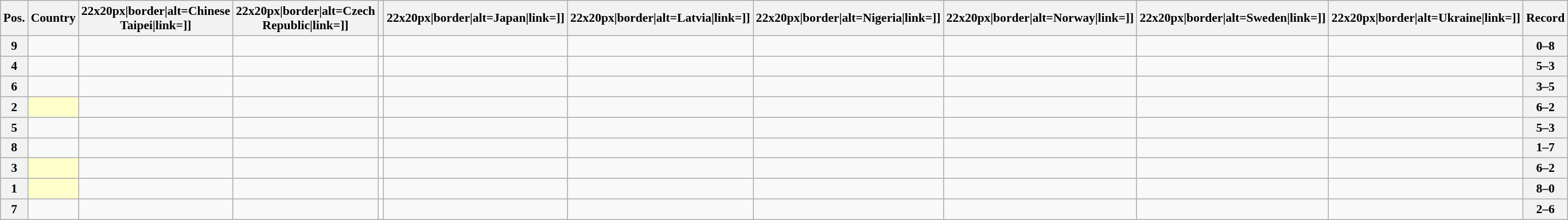<table class="wikitable sortable nowrap" style="text-align:center; font-size:0.9em;">
<tr>
<th>Pos.</th>
<th>Country</th>
<th [[Image:>22x20px|border|alt=Chinese Taipei|link=]]</th>
<th [[Image:>22x20px|border|alt=Czech Republic|link=]]</th>
<th></th>
<th [[Image:>22x20px|border|alt=Japan|link=]]</th>
<th [[Image:>22x20px|border|alt=Latvia|link=]]</th>
<th [[Image:>22x20px|border|alt=Nigeria|link=]]</th>
<th [[Image:>22x20px|border|alt=Norway|link=]]</th>
<th [[Image:>22x20px|border|alt=Sweden|link=]]</th>
<th [[Image:>22x20px|border|alt=Ukraine|link=]]</th>
<th>Record</th>
</tr>
<tr>
<th>9</th>
<td style="text-align:left;"></td>
<td></td>
<td></td>
<td></td>
<td></td>
<td></td>
<td></td>
<td></td>
<td></td>
<td></td>
<th>0–8</th>
</tr>
<tr>
<th>4</th>
<td style="text-align:left;"></td>
<td></td>
<td></td>
<td></td>
<td></td>
<td></td>
<td></td>
<td></td>
<td></td>
<td></td>
<th>5–3</th>
</tr>
<tr>
<th>6</th>
<td style="text-align:left;"></td>
<td></td>
<td></td>
<td></td>
<td></td>
<td></td>
<td></td>
<td></td>
<td></td>
<td></td>
<th>3–5</th>
</tr>
<tr>
<th>2</th>
<td style="text-align:left; background:#ffffcc;"></td>
<td></td>
<td></td>
<td></td>
<td></td>
<td></td>
<td></td>
<td></td>
<td></td>
<td></td>
<th>6–2</th>
</tr>
<tr>
<th>5</th>
<td style="text-align:left;"></td>
<td></td>
<td></td>
<td></td>
<td></td>
<td></td>
<td></td>
<td></td>
<td></td>
<td></td>
<th>5–3</th>
</tr>
<tr>
<th>8</th>
<td style="text-align:left;"></td>
<td></td>
<td></td>
<td></td>
<td></td>
<td></td>
<td></td>
<td></td>
<td></td>
<td></td>
<th>1–7</th>
</tr>
<tr>
<th>3</th>
<td style="text-align:left; background:#ffffcc;"></td>
<td></td>
<td></td>
<td></td>
<td></td>
<td></td>
<td></td>
<td></td>
<td></td>
<td></td>
<th>6–2</th>
</tr>
<tr>
<th>1</th>
<td style="text-align:left; background:#ffffcc;"></td>
<td></td>
<td></td>
<td></td>
<td></td>
<td></td>
<td></td>
<td></td>
<td></td>
<td></td>
<th>8–0</th>
</tr>
<tr>
<th>7</th>
<td style="text-align:left;"></td>
<td></td>
<td></td>
<td></td>
<td></td>
<td></td>
<td></td>
<td></td>
<td></td>
<td></td>
<th>2–6</th>
</tr>
</table>
